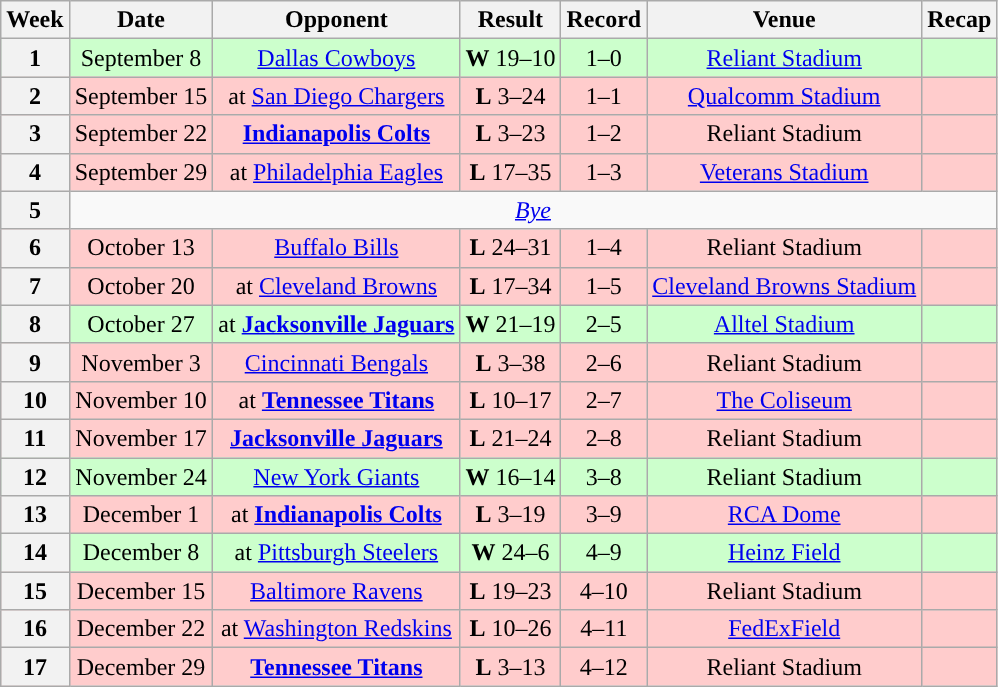<table class="wikitable" style="text-align:center">
<tr>
<th>Week</th>
<th>Date</th>
<th>Opponent</th>
<th>Result</th>
<th>Record</th>
<th>Venue</th>
<th>Recap</th>
</tr>
<tr style="background:#cfc">
<th>1</th>
<td>September 8</td>
<td><a href='#'>Dallas Cowboys</a></td>
<td><strong>W</strong> 19–10</td>
<td>1–0</td>
<td><a href='#'>Reliant Stadium</a></td>
<td></td>
</tr>
<tr style="background:#fcc">
<th>2</th>
<td>September 15</td>
<td>at <a href='#'>San Diego Chargers</a></td>
<td><strong>L</strong> 3–24</td>
<td>1–1</td>
<td><a href='#'>Qualcomm Stadium</a></td>
<td></td>
</tr>
<tr style="background:#fcc">
<th>3</th>
<td>September 22</td>
<td><strong><a href='#'>Indianapolis Colts</a></strong></td>
<td><strong>L</strong> 3–23</td>
<td>1–2</td>
<td>Reliant Stadium</td>
<td></td>
</tr>
<tr style="background:#fcc">
<th>4</th>
<td>September 29</td>
<td>at <a href='#'>Philadelphia Eagles</a></td>
<td><strong>L</strong> 17–35</td>
<td>1–3</td>
<td><a href='#'>Veterans Stadium</a></td>
<td></td>
</tr>
<tr>
<th>5</th>
<td colspan="6"><em><a href='#'>Bye</a></em></td>
</tr>
<tr style="background:#fcc">
<th>6</th>
<td>October 13</td>
<td><a href='#'>Buffalo Bills</a></td>
<td><strong>L</strong> 24–31</td>
<td>1–4</td>
<td>Reliant Stadium</td>
<td></td>
</tr>
<tr style="background:#fcc">
<th>7</th>
<td>October 20</td>
<td>at <a href='#'>Cleveland Browns</a></td>
<td><strong>L</strong> 17–34</td>
<td>1–5</td>
<td><a href='#'>Cleveland Browns Stadium</a></td>
<td></td>
</tr>
<tr style="background:#cfc">
<th>8</th>
<td>October 27</td>
<td>at <strong><a href='#'>Jacksonville Jaguars</a></strong></td>
<td><strong>W</strong> 21–19</td>
<td>2–5</td>
<td><a href='#'>Alltel Stadium</a></td>
<td></td>
</tr>
<tr style="background:#fcc">
<th>9</th>
<td>November 3</td>
<td><a href='#'>Cincinnati Bengals</a></td>
<td><strong>L</strong> 3–38</td>
<td>2–6</td>
<td>Reliant Stadium</td>
<td></td>
</tr>
<tr style="background:#fcc">
<th>10</th>
<td>November 10</td>
<td>at <strong><a href='#'>Tennessee Titans</a></strong></td>
<td><strong>L</strong> 10–17</td>
<td>2–7</td>
<td><a href='#'>The Coliseum</a></td>
<td></td>
</tr>
<tr style="background:#fcc">
<th>11</th>
<td>November 17</td>
<td><strong><a href='#'>Jacksonville Jaguars</a></strong></td>
<td><strong>L</strong> 21–24</td>
<td>2–8</td>
<td>Reliant Stadium</td>
<td></td>
</tr>
<tr style="background:#cfc">
<th>12</th>
<td>November 24</td>
<td><a href='#'>New York Giants</a></td>
<td><strong>W</strong> 16–14</td>
<td>3–8</td>
<td>Reliant Stadium</td>
<td></td>
</tr>
<tr style="background:#fcc">
<th>13</th>
<td>December 1</td>
<td>at <strong><a href='#'>Indianapolis Colts</a></strong></td>
<td><strong>L</strong> 3–19</td>
<td>3–9</td>
<td><a href='#'>RCA Dome</a></td>
<td></td>
</tr>
<tr style="background:#cfc">
<th>14</th>
<td>December 8</td>
<td>at <a href='#'>Pittsburgh Steelers</a></td>
<td><strong>W</strong> 24–6</td>
<td>4–9</td>
<td><a href='#'>Heinz Field</a></td>
<td></td>
</tr>
<tr style="background:#fcc">
<th>15</th>
<td>December 15</td>
<td><a href='#'>Baltimore Ravens</a></td>
<td><strong>L</strong> 19–23</td>
<td>4–10</td>
<td>Reliant Stadium</td>
<td></td>
</tr>
<tr style="background:#fcc">
<th>16</th>
<td>December 22</td>
<td>at <a href='#'>Washington Redskins</a></td>
<td><strong>L</strong> 10–26</td>
<td>4–11</td>
<td><a href='#'>FedExField</a></td>
<td></td>
</tr>
<tr style="background:#fcc">
<th>17</th>
<td>December 29</td>
<td><strong><a href='#'>Tennessee Titans</a></strong></td>
<td><strong>L</strong> 3–13</td>
<td>4–12</td>
<td>Reliant Stadium</td>
<td></td>
</tr>
</table>
